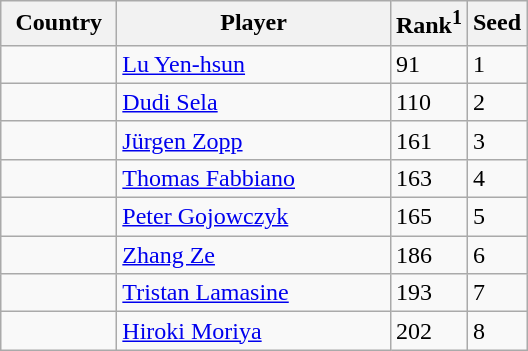<table class="sortable wikitable">
<tr>
<th width="70">Country</th>
<th width="175">Player</th>
<th>Rank<sup>1</sup></th>
<th>Seed</th>
</tr>
<tr>
<td></td>
<td><a href='#'>Lu Yen-hsun</a></td>
<td>91</td>
<td>1</td>
</tr>
<tr>
<td></td>
<td><a href='#'>Dudi Sela</a></td>
<td>110</td>
<td>2</td>
</tr>
<tr>
<td></td>
<td><a href='#'>Jürgen Zopp</a></td>
<td>161</td>
<td>3</td>
</tr>
<tr>
<td></td>
<td><a href='#'>Thomas Fabbiano</a></td>
<td>163</td>
<td>4</td>
</tr>
<tr>
<td></td>
<td><a href='#'>Peter Gojowczyk</a></td>
<td>165</td>
<td>5</td>
</tr>
<tr>
<td></td>
<td><a href='#'>Zhang Ze</a></td>
<td>186</td>
<td>6</td>
</tr>
<tr>
<td></td>
<td><a href='#'>Tristan Lamasine</a></td>
<td>193</td>
<td>7</td>
</tr>
<tr>
<td></td>
<td><a href='#'>Hiroki Moriya</a></td>
<td>202</td>
<td>8</td>
</tr>
</table>
